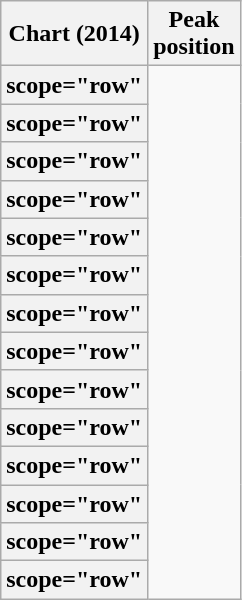<table class="wikitable sortable plainrowheaders">
<tr>
<th scope="col">Chart (2014)</th>
<th scope="col">Peak<br>position</th>
</tr>
<tr>
<th>scope="row"</th>
</tr>
<tr>
<th>scope="row"</th>
</tr>
<tr>
<th>scope="row"</th>
</tr>
<tr>
<th>scope="row"</th>
</tr>
<tr>
<th>scope="row"</th>
</tr>
<tr>
<th>scope="row"</th>
</tr>
<tr>
<th>scope="row"</th>
</tr>
<tr>
<th>scope="row"</th>
</tr>
<tr>
<th>scope="row"</th>
</tr>
<tr>
<th>scope="row"</th>
</tr>
<tr>
<th>scope="row"</th>
</tr>
<tr>
<th>scope="row"</th>
</tr>
<tr>
<th>scope="row"</th>
</tr>
<tr>
<th>scope="row"</th>
</tr>
</table>
